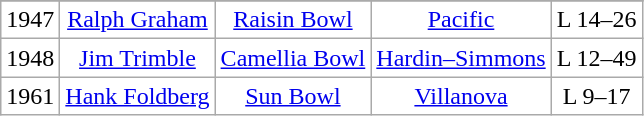<table class="wikitable" style="text-align:center; background:white;">
<tr>
</tr>
<tr>
<td>1947</td>
<td><a href='#'>Ralph Graham</a></td>
<td><a href='#'>Raisin Bowl</a></td>
<td><a href='#'>Pacific</a></td>
<td>L 14–26</td>
</tr>
<tr align=center>
<td>1948</td>
<td><a href='#'>Jim Trimble</a></td>
<td><a href='#'>Camellia Bowl</a></td>
<td><a href='#'>Hardin–Simmons</a></td>
<td>L 12–49</td>
</tr>
<tr align=center>
<td>1961</td>
<td><a href='#'>Hank Foldberg</a></td>
<td><a href='#'>Sun Bowl</a></td>
<td><a href='#'>Villanova</a></td>
<td>L 9–17</td>
</tr>
</table>
